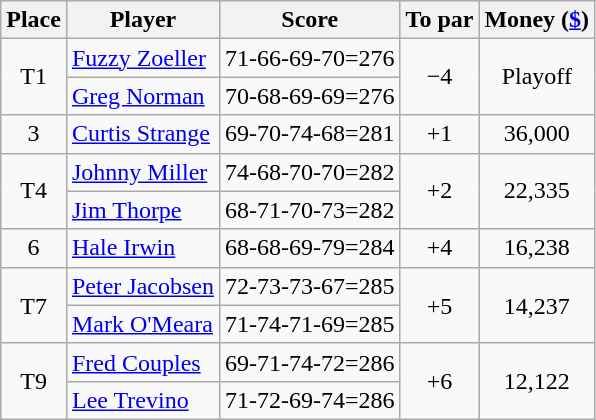<table class=wikitable>
<tr>
<th>Place</th>
<th>Player</th>
<th>Score</th>
<th>To par</th>
<th>Money (<a href='#'>$</a>)</th>
</tr>
<tr>
<td align=center rowspan=2>T1</td>
<td> <a href='#'>Fuzzy Zoeller</a></td>
<td>71-66-69-70=276</td>
<td rowspan=2 align=center>−4</td>
<td align=center rowspan=2>Playoff</td>
</tr>
<tr>
<td> <a href='#'>Greg Norman</a></td>
<td>70-68-69-69=276</td>
</tr>
<tr>
<td align=center>3</td>
<td> <a href='#'>Curtis Strange</a></td>
<td>69-70-74-68=281</td>
<td align=center>+1</td>
<td align=center>36,000</td>
</tr>
<tr>
<td rowspan=2 align=center>T4</td>
<td> <a href='#'>Johnny Miller</a></td>
<td>74-68-70-70=282</td>
<td rowspan=2 align=center>+2</td>
<td rowspan=2 align=center>22,335</td>
</tr>
<tr>
<td> <a href='#'>Jim Thorpe</a></td>
<td>68-71-70-73=282</td>
</tr>
<tr>
<td align=center>6</td>
<td> <a href='#'>Hale Irwin</a></td>
<td>68-68-69-79=284</td>
<td align=center>+4</td>
<td align=center>16,238</td>
</tr>
<tr>
<td rowspan=2 align=center>T7</td>
<td> <a href='#'>Peter Jacobsen</a></td>
<td>72-73-73-67=285</td>
<td rowspan=2 align=center>+5</td>
<td rowspan=2 align=center>14,237</td>
</tr>
<tr>
<td> <a href='#'>Mark O'Meara</a></td>
<td>71-74-71-69=285</td>
</tr>
<tr>
<td rowspan=2 align=center>T9</td>
<td> <a href='#'>Fred Couples</a></td>
<td>69-71-74-72=286</td>
<td rowspan=2 align=center>+6</td>
<td rowspan=2 align=center>12,122</td>
</tr>
<tr>
<td> <a href='#'>Lee Trevino</a></td>
<td>71-72-69-74=286</td>
</tr>
</table>
